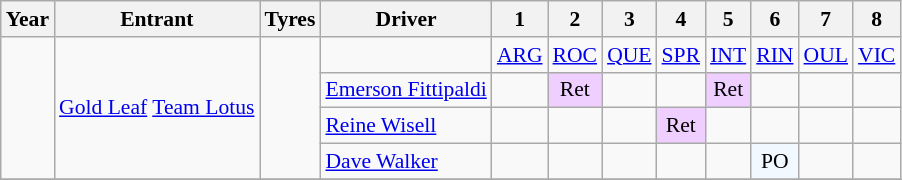<table class="wikitable" style="text-align:center; font-size:90%">
<tr>
<th>Year</th>
<th>Entrant</th>
<th>Tyres</th>
<th>Driver</th>
<th>1</th>
<th>2</th>
<th>3</th>
<th>4</th>
<th>5</th>
<th>6</th>
<th>7</th>
<th>8</th>
</tr>
<tr>
<td rowspan=4></td>
<td rowspan=4><a href='#'>Gold Leaf</a> <a href='#'>Team Lotus</a></td>
<td rowspan=4></td>
<td></td>
<td><a href='#'>ARG</a></td>
<td><a href='#'>ROC</a></td>
<td><a href='#'>QUE</a></td>
<td><a href='#'>SPR</a></td>
<td><a href='#'>INT</a></td>
<td><a href='#'>RIN</a></td>
<td><a href='#'>OUL</a></td>
<td><a href='#'>VIC</a></td>
</tr>
<tr>
<td align="left"><a href='#'>Emerson Fittipaldi</a></td>
<td></td>
<td style="background:#EFCFFF;">Ret</td>
<td></td>
<td></td>
<td style="background:#EFCFFF;">Ret</td>
<td></td>
<td></td>
<td></td>
</tr>
<tr>
<td align="left"><a href='#'>Reine Wisell</a></td>
<td></td>
<td></td>
<td></td>
<td style="background:#EFCFFF;">Ret</td>
<td></td>
<td></td>
<td></td>
<td></td>
</tr>
<tr>
<td align="left"><a href='#'>Dave Walker</a></td>
<td></td>
<td></td>
<td></td>
<td></td>
<td></td>
<td style="background:#F1F8FF;">PO</td>
<td></td>
<td></td>
</tr>
<tr>
</tr>
</table>
